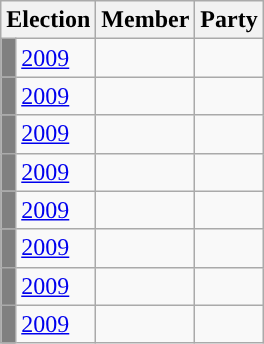<table class="wikitable">
<tr>
<th colspan="2">Election</th>
<th>Member</th>
<th>Party</th>
</tr>
<tr>
<td style="background-color: grey"></td>
<td><a href='#'>2009</a></td>
<td></td>
<td></td>
</tr>
<tr>
<td style="background-color: grey"></td>
<td><a href='#'>2009</a></td>
<td></td>
<td></td>
</tr>
<tr>
<td style="background-color: grey"></td>
<td><a href='#'>2009</a></td>
<td></td>
<td></td>
</tr>
<tr>
<td style="background-color: grey"></td>
<td><a href='#'>2009</a></td>
<td></td>
<td></td>
</tr>
<tr>
<td style="background-color: grey"></td>
<td><a href='#'>2009</a></td>
<td></td>
<td></td>
</tr>
<tr>
<td style="background-color: grey"></td>
<td><a href='#'>2009</a></td>
<td></td>
<td></td>
</tr>
<tr>
<td style="background-color: grey"></td>
<td><a href='#'>2009</a></td>
<td></td>
<td></td>
</tr>
<tr>
<td style="background-color: grey"></td>
<td><a href='#'>2009</a></td>
<td></td>
<td></td>
</tr>
</table>
